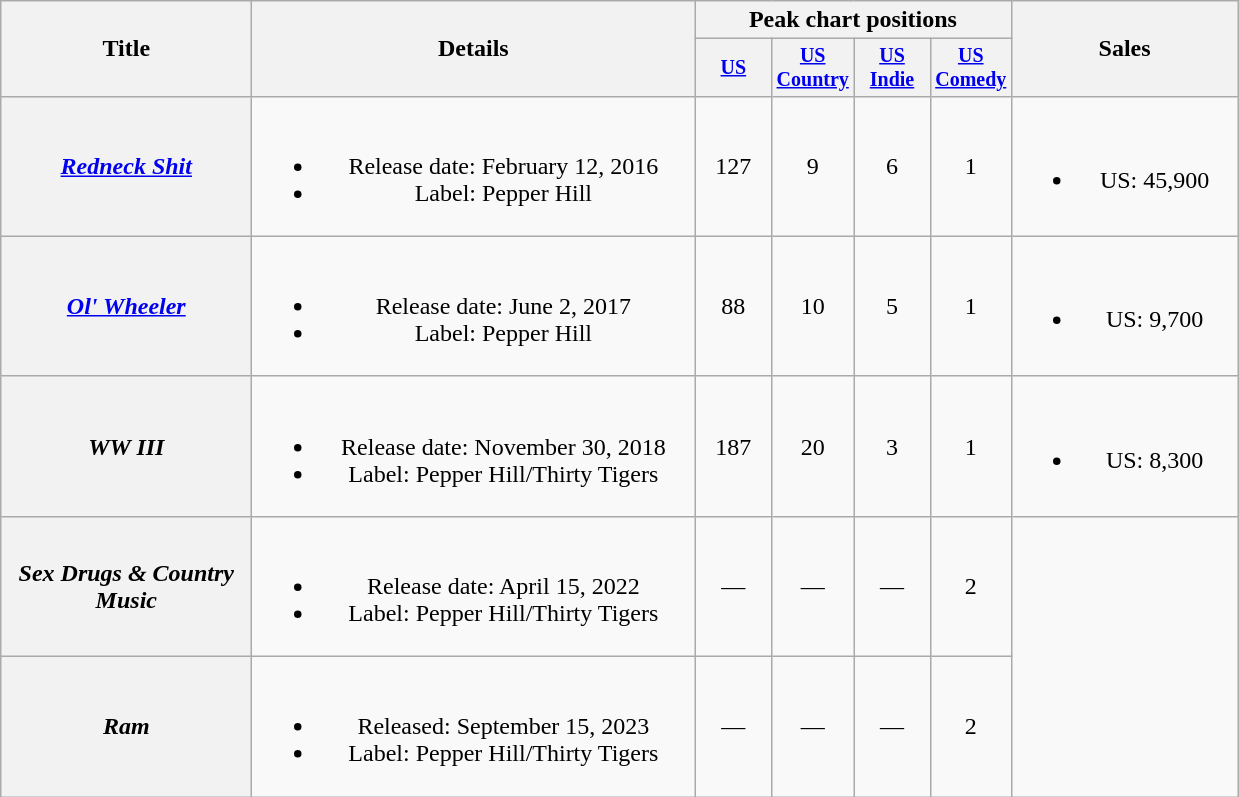<table class="wikitable plainrowheaders" style="text-align:center;">
<tr>
<th rowspan="2" style="width:10em;">Title</th>
<th rowspan="2" style="width:18em;">Details</th>
<th scope="col" colspan="4">Peak chart positions</th>
<th rowspan="2" style="width:9em;">Sales</th>
</tr>
<tr style="font-size:smaller;">
<th style="width:45px;"><a href='#'>US</a><br></th>
<th style="width:45px;"><a href='#'>US Country</a><br></th>
<th style="width:45px;"><a href='#'>US <br>Indie</a><br></th>
<th style="width:45px;"><a href='#'>US <br>Comedy</a><br></th>
</tr>
<tr>
<th scope="row"><em><a href='#'>Redneck Shit</a></em></th>
<td><br><ul><li>Release date: February 12, 2016</li><li>Label: Pepper Hill</li></ul></td>
<td>127</td>
<td>9</td>
<td>6</td>
<td>1</td>
<td><br><ul><li>US: 45,900</li></ul></td>
</tr>
<tr>
<th scope="row"><em><a href='#'>Ol' Wheeler</a></em></th>
<td><br><ul><li>Release date: June 2, 2017</li><li>Label: Pepper Hill</li></ul></td>
<td>88</td>
<td>10</td>
<td>5</td>
<td>1</td>
<td><br><ul><li>US: 9,700</li></ul></td>
</tr>
<tr>
<th scope="row"><em>WW III</em></th>
<td><br><ul><li>Release date: November 30, 2018</li><li>Label: Pepper Hill/Thirty Tigers</li></ul></td>
<td>187</td>
<td>20</td>
<td>3</td>
<td>1</td>
<td><br><ul><li>US: 8,300</li></ul></td>
</tr>
<tr>
<th scope="row"><em>Sex Drugs & Country Music</em></th>
<td><br><ul><li>Release date: April 15, 2022</li><li>Label: Pepper Hill/Thirty Tigers</li></ul></td>
<td>—</td>
<td>—</td>
<td>—</td>
<td>2</td>
</tr>
<tr>
<th scope="row"><em>Ram</em></th>
<td><br><ul><li>Released: September 15, 2023</li><li>Label: Pepper Hill/Thirty Tigers</li></ul></td>
<td>—</td>
<td>—</td>
<td>—</td>
<td>2</td>
</tr>
</table>
